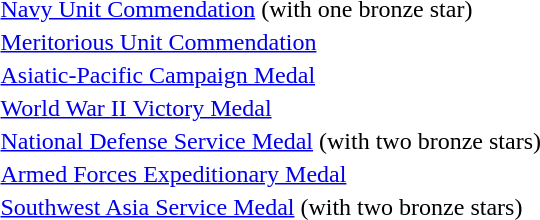<table>
<tr>
<td></td>
<td><a href='#'>Navy Unit Commendation</a> (with one bronze star)</td>
</tr>
<tr>
<td></td>
<td><a href='#'>Meritorious Unit Commendation</a></td>
</tr>
<tr>
<td></td>
<td><a href='#'>Asiatic-Pacific Campaign Medal</a></td>
</tr>
<tr>
<td></td>
<td><a href='#'>World War II Victory Medal</a></td>
</tr>
<tr>
<td></td>
<td><a href='#'>National Defense Service Medal</a> (with two bronze stars)</td>
</tr>
<tr>
<td></td>
<td><a href='#'>Armed Forces Expeditionary Medal</a></td>
</tr>
<tr>
<td></td>
<td><a href='#'>Southwest Asia Service Medal</a> (with two bronze stars)</td>
</tr>
</table>
